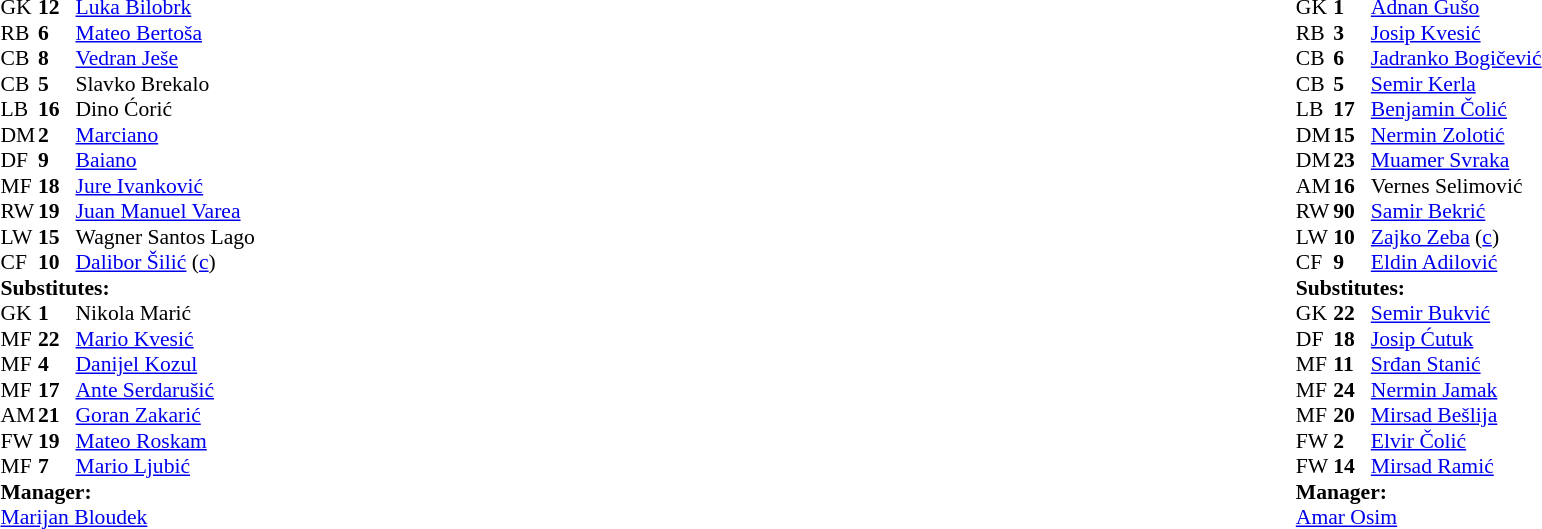<table style="width:100%;">
<tr>
<td style="vertical-align:top; width:50%;"><br><table style="font-size: 90%" cellspacing="0" cellpadding="0">
<tr>
<td colspan="4"></td>
</tr>
<tr>
<th width="25"></th>
<th width="25"></th>
</tr>
<tr>
<td>GK</td>
<td><strong>12</strong></td>
<td> <a href='#'>Luka Bilobrk</a></td>
</tr>
<tr>
<td>RB</td>
<td><strong>6</strong></td>
<td> <a href='#'>Mateo Bertoša</a></td>
</tr>
<tr>
<td>CB</td>
<td><strong>8</strong></td>
<td> <a href='#'>Vedran Ješe</a></td>
<td></td>
</tr>
<tr>
<td>CB</td>
<td><strong>5</strong></td>
<td> Slavko Brekalo</td>
</tr>
<tr>
<td>LB</td>
<td><strong>16</strong></td>
<td> Dino Ćorić</td>
<td></td>
</tr>
<tr>
<td>DM</td>
<td><strong>2</strong></td>
<td> <a href='#'>Marciano</a></td>
<td></td>
</tr>
<tr>
<td>DF</td>
<td><strong>9</strong></td>
<td> <a href='#'>Baiano</a></td>
<td></td>
<td></td>
</tr>
<tr>
<td>MF</td>
<td><strong>18</strong></td>
<td> <a href='#'>Jure Ivanković</a></td>
</tr>
<tr>
<td>RW</td>
<td><strong>19</strong></td>
<td> <a href='#'>Juan Manuel Varea</a></td>
<td></td>
<td></td>
</tr>
<tr>
<td>LW</td>
<td><strong>15</strong></td>
<td> Wagner Santos Lago</td>
<td></td>
<td></td>
</tr>
<tr>
<td>CF</td>
<td><strong>10</strong></td>
<td> <a href='#'>Dalibor Šilić</a> (<a href='#'>c</a>)</td>
</tr>
<tr>
<td colspan=4><strong>Substitutes:</strong></td>
</tr>
<tr>
<td>GK</td>
<td><strong>1</strong></td>
<td> Nikola Marić</td>
</tr>
<tr>
<td>MF</td>
<td><strong>22</strong></td>
<td> <a href='#'>Mario Kvesić</a></td>
<td></td>
<td></td>
</tr>
<tr>
<td>MF</td>
<td><strong>4</strong></td>
<td> <a href='#'>Danijel Kozul</a></td>
</tr>
<tr>
<td>MF</td>
<td><strong>17</strong></td>
<td> <a href='#'>Ante Serdarušić</a></td>
</tr>
<tr>
<td>AM</td>
<td><strong>21</strong></td>
<td> <a href='#'>Goran Zakarić</a></td>
<td></td>
<td></td>
</tr>
<tr>
<td>FW</td>
<td><strong>19</strong></td>
<td> <a href='#'>Mateo Roskam</a></td>
<td></td>
<td></td>
</tr>
<tr>
<td>MF</td>
<td><strong>7</strong></td>
<td> <a href='#'>Mario Ljubić</a></td>
</tr>
<tr>
<td colspan=4><strong>Manager:</strong></td>
</tr>
<tr>
<td colspan="4"> <a href='#'>Marijan Bloudek</a></td>
</tr>
</table>
</td>
<td valign="top"></td>
<td style="vertical-align:top; width:50%;"><br><table cellspacing="0" cellpadding="0" style="font-size:90%; margin:auto;">
<tr>
<td colspan="4"></td>
</tr>
<tr>
<th width="25"></th>
<th width="25"></th>
</tr>
<tr>
<td>GK</td>
<td><strong>1</strong></td>
<td> <a href='#'>Adnan Gušo</a></td>
<td></td>
</tr>
<tr>
<td>RB</td>
<td><strong>3</strong></td>
<td> <a href='#'>Josip Kvesić</a></td>
</tr>
<tr>
<td>CB</td>
<td><strong>6</strong></td>
<td> <a href='#'>Jadranko Bogičević</a></td>
</tr>
<tr>
<td>CB</td>
<td><strong>5</strong></td>
<td> <a href='#'>Semir Kerla</a></td>
</tr>
<tr>
<td>LB</td>
<td><strong>17</strong></td>
<td> <a href='#'>Benjamin Čolić</a></td>
</tr>
<tr>
<td>DM</td>
<td><strong>15</strong></td>
<td> <a href='#'>Nermin Zolotić</a></td>
</tr>
<tr>
<td>DM</td>
<td><strong>23</strong></td>
<td> <a href='#'>Muamer Svraka</a></td>
<td></td>
</tr>
<tr>
<td>AM</td>
<td><strong>16</strong></td>
<td> Vernes Selimović</td>
<td></td>
</tr>
<tr>
<td>RW</td>
<td><strong>90</strong></td>
<td> <a href='#'>Samir Bekrić</a></td>
<td></td>
<td></td>
</tr>
<tr>
<td>LW</td>
<td><strong>10</strong></td>
<td> <a href='#'>Zajko Zeba</a> (<a href='#'>c</a>)</td>
<td></td>
<td></td>
</tr>
<tr>
<td>CF</td>
<td><strong>9</strong></td>
<td> <a href='#'>Eldin Adilović</a></td>
<td></td>
<td></td>
</tr>
<tr>
<td colspan=4><strong>Substitutes:</strong></td>
</tr>
<tr>
<td>GK</td>
<td><strong>22</strong></td>
<td> <a href='#'>Semir Bukvić</a></td>
</tr>
<tr>
<td>DF</td>
<td><strong>18</strong></td>
<td> <a href='#'>Josip Ćutuk</a></td>
</tr>
<tr>
<td>MF</td>
<td><strong>11</strong></td>
<td> <a href='#'>Srđan Stanić</a></td>
<td></td>
<td></td>
</tr>
<tr>
<td>MF</td>
<td><strong>24</strong></td>
<td> <a href='#'>Nermin Jamak</a></td>
<td></td>
<td></td>
</tr>
<tr>
<td>MF</td>
<td><strong>20</strong></td>
<td> <a href='#'>Mirsad Bešlija</a></td>
<td></td>
<td></td>
</tr>
<tr>
<td>FW</td>
<td><strong>2</strong></td>
<td> <a href='#'>Elvir Čolić</a></td>
</tr>
<tr>
<td>FW</td>
<td><strong>14</strong></td>
<td> <a href='#'>Mirsad Ramić</a></td>
</tr>
<tr>
<td colspan=4><strong>Manager:</strong></td>
</tr>
<tr>
<td colspan="4"> <a href='#'>Amar Osim</a></td>
</tr>
</table>
</td>
</tr>
</table>
